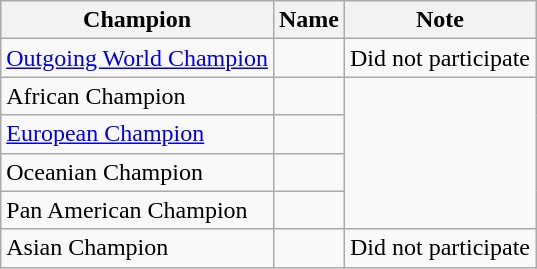<table class="wikitable">
<tr>
<th>Champion</th>
<th>Name</th>
<th>Note</th>
</tr>
<tr>
<td><a href='#'>Outgoing World Champion</a></td>
<td></td>
<td>Did not participate</td>
</tr>
<tr>
<td>African Champion</td>
<td></td>
</tr>
<tr>
<td><a href='#'>European Champion</a></td>
<td></td>
</tr>
<tr>
<td>Oceanian Champion</td>
<td></td>
</tr>
<tr>
<td>Pan American Champion</td>
<td></td>
</tr>
<tr>
<td>Asian Champion</td>
<td></td>
<td>Did not participate</td>
</tr>
</table>
